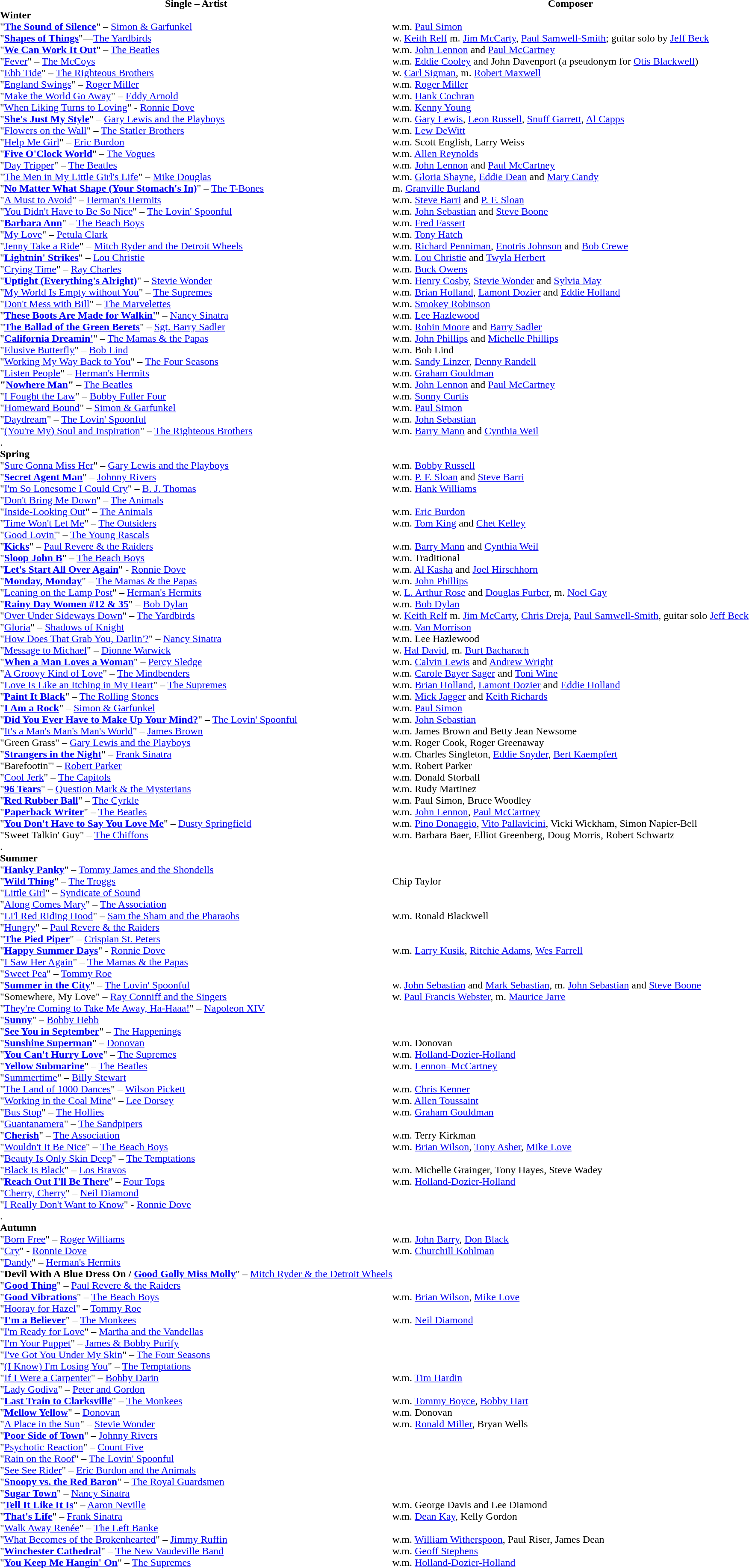<table cellpadding=0 cellspacing=0>
<tr>
<th>Single – Artist</th>
<th></th>
<th>Composer</th>
</tr>
<tr>
<td><strong>Winter</strong></td>
<td></td>
<td></td>
</tr>
<tr>
<td>"<strong><a href='#'>The Sound of Silence</a></strong>" – <a href='#'>Simon & Garfunkel</a></td>
<td></td>
<td>w.m. <a href='#'>Paul Simon</a></td>
</tr>
<tr>
<td>"<strong><a href='#'>Shapes of Things</a></strong>"—<a href='#'>The Yardbirds</a></td>
<td></td>
<td>w. <a href='#'>Keith Relf</a> m. <a href='#'>Jim McCarty</a>, <a href='#'>Paul Samwell-Smith</a>; guitar solo by <a href='#'>Jeff Beck</a></td>
</tr>
<tr>
<td>"<strong><a href='#'>We Can Work It Out</a></strong>" – <a href='#'>The Beatles</a></td>
<td></td>
<td>w.m. <a href='#'>John Lennon</a> and <a href='#'>Paul McCartney</a></td>
</tr>
<tr>
<td>"<a href='#'>Fever</a>" – <a href='#'>The McCoys</a></td>
<td></td>
<td>w.m. <a href='#'>Eddie Cooley</a> and John Davenport (a pseudonym for <a href='#'>Otis Blackwell</a>)</td>
</tr>
<tr>
<td>"<a href='#'>Ebb Tide</a>" – <a href='#'>The Righteous Brothers</a></td>
<td></td>
<td>w. <a href='#'>Carl Sigman</a>, m. <a href='#'>Robert Maxwell</a></td>
</tr>
<tr>
<td>"<a href='#'>England Swings</a>" – <a href='#'>Roger Miller</a></td>
<td></td>
<td>w.m. <a href='#'>Roger Miller</a></td>
</tr>
<tr>
<td>"<a href='#'>Make the World Go Away</a>" – <a href='#'>Eddy Arnold</a></td>
<td></td>
<td>w.m. <a href='#'>Hank Cochran</a></td>
</tr>
<tr>
<td>"<a href='#'>When Liking Turns to Loving</a>" - <a href='#'>Ronnie Dove</a></td>
<td></td>
<td>w.m. <a href='#'>Kenny Young</a></td>
</tr>
<tr>
<td>"<strong><a href='#'>She's Just My Style</a></strong>" – <a href='#'>Gary Lewis and the Playboys</a></td>
<td></td>
<td>w.m. <a href='#'>Gary Lewis</a>, <a href='#'>Leon Russell</a>, <a href='#'>Snuff Garrett</a>, <a href='#'>Al Capps</a></td>
</tr>
<tr>
<td>"<a href='#'>Flowers on the Wall</a>" – <a href='#'>The Statler Brothers</a></td>
<td></td>
<td>w.m. <a href='#'>Lew DeWitt</a></td>
</tr>
<tr>
<td>"<a href='#'>Help Me Girl</a>" – <a href='#'>Eric Burdon</a></td>
<td></td>
<td>w.m. Scott English, Larry Weiss</td>
</tr>
<tr>
<td>"<strong><a href='#'>Five O'Clock World</a></strong>" – <a href='#'>The Vogues</a></td>
<td></td>
<td>w.m. <a href='#'>Allen Reynolds</a></td>
</tr>
<tr>
<td>"<a href='#'>Day Tripper</a>" – <a href='#'>The Beatles</a></td>
<td></td>
<td>w.m. <a href='#'>John Lennon</a> and <a href='#'>Paul McCartney</a></td>
</tr>
<tr>
<td>"<a href='#'>The Men in My Little Girl's Life</a>" – <a href='#'>Mike Douglas</a></td>
<td></td>
<td>w.m. <a href='#'>Gloria Shayne</a>, <a href='#'>Eddie Dean</a> and <a href='#'>Mary Candy</a></td>
</tr>
<tr>
<td>"<strong><a href='#'>No Matter What Shape (Your Stomach's In)</a></strong>" – <a href='#'>The T-Bones</a></td>
<td></td>
<td>m. <a href='#'>Granville Burland</a></td>
</tr>
<tr>
<td>"<a href='#'>A Must to Avoid</a>" – <a href='#'>Herman's Hermits</a></td>
<td></td>
<td>w.m. <a href='#'>Steve Barri</a> and <a href='#'>P. F. Sloan</a></td>
</tr>
<tr>
<td>"<a href='#'>You Didn't Have to Be So Nice</a>" – <a href='#'>The Lovin' Spoonful</a></td>
<td></td>
<td>w.m. <a href='#'>John Sebastian</a> and <a href='#'>Steve Boone</a></td>
</tr>
<tr>
<td>"<strong><a href='#'>Barbara Ann</a></strong>" – <a href='#'>The Beach Boys</a></td>
<td></td>
<td>w.m. <a href='#'>Fred Fassert</a></td>
</tr>
<tr>
<td>"<a href='#'>My Love</a>" – <a href='#'>Petula Clark</a></td>
<td></td>
<td>w.m. <a href='#'>Tony Hatch</a></td>
</tr>
<tr>
<td>"<a href='#'>Jenny Take a Ride</a>" – <a href='#'>Mitch Ryder and the Detroit Wheels</a></td>
<td></td>
<td>w.m. <a href='#'>Richard Penniman</a>, <a href='#'>Enotris Johnson</a> and <a href='#'>Bob Crewe</a></td>
</tr>
<tr>
<td>"<strong><a href='#'>Lightnin' Strikes</a></strong>" – <a href='#'>Lou Christie</a></td>
<td></td>
<td>w.m. <a href='#'>Lou Christie</a> and <a href='#'>Twyla Herbert</a></td>
</tr>
<tr>
<td>"<a href='#'>Crying Time</a>" – <a href='#'>Ray Charles</a></td>
<td></td>
<td>w.m. <a href='#'>Buck Owens</a></td>
</tr>
<tr>
<td>"<strong><a href='#'>Uptight (Everything's Alright)</a></strong>" – <a href='#'>Stevie Wonder</a></td>
<td></td>
<td>w.m. <a href='#'>Henry Cosby</a>, <a href='#'>Stevie Wonder</a> and <a href='#'>Sylvia May</a></td>
</tr>
<tr>
<td>"<a href='#'>My World Is Empty without You</a>" – <a href='#'>The Supremes</a></td>
<td></td>
<td>w.m. <a href='#'>Brian Holland</a>, <a href='#'>Lamont Dozier</a> and <a href='#'>Eddie Holland</a></td>
</tr>
<tr>
<td>"<a href='#'>Don't Mess with Bill</a>" – <a href='#'>The Marvelettes</a></td>
<td></td>
<td>w.m. <a href='#'>Smokey Robinson</a></td>
</tr>
<tr>
<td>"<strong><a href='#'>These Boots Are Made for Walkin'</a></strong>" – <a href='#'>Nancy Sinatra</a></td>
<td></td>
<td>w.m. <a href='#'>Lee Hazlewood</a></td>
</tr>
<tr>
<td>"<strong><a href='#'>The Ballad of the Green Berets</a></strong>" – <a href='#'>Sgt. Barry Sadler</a></td>
<td></td>
<td>w.m. <a href='#'>Robin Moore</a> and <a href='#'>Barry Sadler</a></td>
</tr>
<tr>
<td>"<strong><a href='#'>California Dreamin'</a></strong>" – <a href='#'>The Mamas & the Papas</a></td>
<td></td>
<td>w.m. <a href='#'>John Phillips</a> and <a href='#'>Michelle Phillips</a></td>
</tr>
<tr>
<td>"<a href='#'>Elusive Butterfly</a>" – <a href='#'>Bob Lind</a></td>
<td></td>
<td>w.m. Bob Lind</td>
</tr>
<tr>
<td>"<a href='#'>Working My Way Back to You</a>" – <a href='#'>The Four Seasons</a></td>
<td></td>
<td>w.m. <a href='#'>Sandy Linzer</a>, <a href='#'>Denny Randell</a></td>
</tr>
<tr>
<td>"<a href='#'>Listen People</a>" – <a href='#'>Herman's Hermits</a></td>
<td></td>
<td>w.m. <a href='#'>Graham Gouldman</a></td>
</tr>
<tr>
<td><strong>"<a href='#'>Nowhere Man</a>"</strong> – <a href='#'>The Beatles</a></td>
<td></td>
<td>w.m. <a href='#'>John Lennon</a> and <a href='#'>Paul McCartney</a></td>
</tr>
<tr>
<td>"<a href='#'>I Fought the Law</a>" – <a href='#'>Bobby Fuller Four</a></td>
<td></td>
<td>w.m. <a href='#'>Sonny Curtis</a></td>
</tr>
<tr>
<td>"<a href='#'>Homeward Bound</a>" – <a href='#'>Simon & Garfunkel</a></td>
<td></td>
<td>w.m. <a href='#'>Paul Simon</a></td>
</tr>
<tr>
<td>"<a href='#'>Daydream</a>" – <a href='#'>The Lovin' Spoonful</a></td>
<td></td>
<td>w.m. <a href='#'>John Sebastian</a></td>
</tr>
<tr>
<td>"<a href='#'>(You're My) Soul and Inspiration</a>" – <a href='#'>The Righteous Brothers</a></td>
<td></td>
<td>w.m. <a href='#'>Barry Mann</a> and <a href='#'>Cynthia Weil</a></td>
</tr>
<tr>
<td>.</td>
<td></td>
<td></td>
</tr>
<tr>
<td><strong>Spring</strong></td>
<td></td>
<td></td>
</tr>
<tr>
<td>"<a href='#'>Sure Gonna Miss Her</a>" – <a href='#'>Gary Lewis and the Playboys</a></td>
<td></td>
<td>w.m. <a href='#'>Bobby Russell</a></td>
</tr>
<tr>
<td>"<strong><a href='#'>Secret Agent Man</a></strong>" – <a href='#'>Johnny Rivers</a></td>
<td></td>
<td>w.m. <a href='#'>P. F. Sloan</a> and <a href='#'>Steve Barri</a></td>
</tr>
<tr>
<td>"<a href='#'>I'm So Lonesome I Could Cry</a>" – <a href='#'>B. J. Thomas</a></td>
<td></td>
<td>w.m. <a href='#'>Hank Williams</a></td>
</tr>
<tr>
<td>"<a href='#'>Don't Bring Me Down</a>" – <a href='#'>The Animals</a></td>
<td></td>
<td></td>
</tr>
<tr>
<td>"<a href='#'>Inside-Looking Out</a>" – <a href='#'>The Animals</a></td>
<td></td>
<td>w.m. <a href='#'>Eric Burdon</a></td>
</tr>
<tr>
<td>"<a href='#'>Time Won't Let Me</a>" – <a href='#'>The Outsiders</a></td>
<td></td>
<td>w.m. <a href='#'>Tom King</a> and <a href='#'>Chet Kelley</a></td>
</tr>
<tr>
<td>"<a href='#'>Good Lovin'</a>" – <a href='#'>The Young Rascals</a></td>
<td></td>
<td></td>
</tr>
<tr>
<td>"<strong><a href='#'>Kicks</a></strong>" – <a href='#'>Paul Revere & the Raiders</a></td>
<td></td>
<td>w.m. <a href='#'>Barry Mann</a> and <a href='#'>Cynthia Weil</a></td>
</tr>
<tr>
<td>"<strong><a href='#'>Sloop John B</a></strong>" – <a href='#'>The Beach Boys</a></td>
<td></td>
<td>w.m. Traditional</td>
</tr>
<tr>
<td>"<strong><a href='#'>Let's Start All Over Again</a></strong>" - <a href='#'>Ronnie Dove</a></td>
<td></td>
<td>w.m. <a href='#'>Al Kasha</a> and <a href='#'>Joel Hirschhorn</a></td>
</tr>
<tr>
<td>"<strong><a href='#'>Monday, Monday</a></strong>" – <a href='#'>The Mamas & the Papas</a></td>
<td></td>
<td>w.m. <a href='#'>John Phillips</a></td>
</tr>
<tr>
<td>"<a href='#'>Leaning on the Lamp Post</a>" – <a href='#'>Herman's Hermits</a></td>
<td></td>
<td>w. <a href='#'>L. Arthur Rose</a> and <a href='#'>Douglas Furber</a>, m. <a href='#'>Noel Gay</a></td>
</tr>
<tr>
<td>"<strong><a href='#'>Rainy Day Women #12 & 35</a></strong>" – <a href='#'>Bob Dylan</a></td>
<td></td>
<td>w.m. <a href='#'>Bob Dylan</a></td>
</tr>
<tr>
<td>"<a href='#'>Over Under Sideways Down</a>" – <a href='#'>The Yardbirds</a></td>
<td></td>
<td>w. <a href='#'>Keith Relf</a> m. <a href='#'>Jim McCarty</a>, <a href='#'>Chris Dreja</a>, <a href='#'>Paul Samwell-Smith</a>, guitar solo <a href='#'>Jeff Beck</a></td>
</tr>
<tr>
<td>"<a href='#'>Gloria</a>" – <a href='#'>Shadows of Knight</a></td>
<td></td>
<td>w.m. <a href='#'>Van Morrison</a></td>
</tr>
<tr>
<td>"<a href='#'>How Does That Grab You, Darlin'?</a>" – <a href='#'>Nancy Sinatra</a></td>
<td></td>
<td>w.m. Lee Hazlewood</td>
</tr>
<tr>
<td>"<a href='#'>Message to Michael</a>" – <a href='#'>Dionne Warwick</a></td>
<td></td>
<td>w. <a href='#'>Hal David</a>, m. <a href='#'>Burt Bacharach</a></td>
</tr>
<tr>
<td>"<strong><a href='#'>When a Man Loves a Woman</a></strong>" – <a href='#'>Percy Sledge</a></td>
<td></td>
<td>w.m. <a href='#'>Calvin Lewis</a> and <a href='#'>Andrew Wright</a></td>
</tr>
<tr>
<td>"<a href='#'>A Groovy Kind of Love</a>" – <a href='#'>The Mindbenders</a></td>
<td></td>
<td>w.m. <a href='#'>Carole Bayer Sager</a> and <a href='#'>Toni Wine</a></td>
</tr>
<tr>
<td>"<a href='#'>Love Is Like an Itching in My Heart</a>" – <a href='#'>The Supremes</a></td>
<td></td>
<td>w.m. <a href='#'>Brian Holland</a>, <a href='#'>Lamont Dozier</a> and <a href='#'>Eddie Holland</a></td>
</tr>
<tr>
<td>"<strong><a href='#'>Paint It Black</a></strong>" – <a href='#'>The Rolling Stones</a></td>
<td></td>
<td>w.m. <a href='#'>Mick Jagger</a> and <a href='#'>Keith Richards</a></td>
</tr>
<tr>
<td>"<strong><a href='#'>I Am a Rock</a></strong>" – <a href='#'>Simon & Garfunkel</a></td>
<td></td>
<td>w.m. <a href='#'>Paul Simon</a></td>
</tr>
<tr>
<td>"<strong><a href='#'>Did You Ever Have to Make Up Your Mind?</a></strong>" – <a href='#'>The Lovin' Spoonful</a></td>
<td></td>
<td>w.m. <a href='#'>John Sebastian</a></td>
</tr>
<tr>
<td>"<a href='#'>It's a Man's Man's Man's World</a>" – <a href='#'>James Brown</a></td>
<td></td>
<td>w.m. James Brown and Betty Jean Newsome</td>
</tr>
<tr>
<td>"Green Grass" – <a href='#'>Gary Lewis and the Playboys</a></td>
<td></td>
<td>w.m. Roger Cook, Roger Greenaway</td>
</tr>
<tr>
<td>"<strong><a href='#'>Strangers in the Night</a></strong>" – <a href='#'>Frank Sinatra</a></td>
<td></td>
<td>w.m. Charles Singleton, <a href='#'>Eddie Snyder</a>, <a href='#'>Bert Kaempfert</a></td>
</tr>
<tr>
<td>"Barefootin'" – <a href='#'>Robert Parker</a></td>
<td></td>
<td>w.m. Robert Parker</td>
</tr>
<tr>
<td>"<a href='#'>Cool Jerk</a>" – <a href='#'>The Capitols</a></td>
<td></td>
<td>w.m. Donald Storball</td>
</tr>
<tr>
<td>"<strong><a href='#'>96 Tears</a></strong>" – <a href='#'>Question Mark & the Mysterians</a></td>
<td></td>
<td>w.m. Rudy Martinez</td>
</tr>
<tr>
<td>"<strong><a href='#'>Red Rubber Ball</a></strong>" – <a href='#'>The Cyrkle</a></td>
<td></td>
<td>w.m. Paul Simon, Bruce Woodley</td>
</tr>
<tr>
<td>"<strong><a href='#'>Paperback Writer</a></strong>" – <a href='#'>The Beatles</a></td>
<td></td>
<td>w.m. <a href='#'>John Lennon</a>, <a href='#'>Paul McCartney</a></td>
</tr>
<tr>
<td>"<strong><a href='#'>You Don't Have to Say You Love Me</a></strong>" – <a href='#'>Dusty Springfield</a></td>
<td></td>
<td>w.m. <a href='#'>Pino Donaggio</a>, <a href='#'>Vito Pallavicini</a>, Vicki Wickham, Simon Napier-Bell</td>
</tr>
<tr>
<td>"Sweet Talkin' Guy" – <a href='#'>The Chiffons</a></td>
<td></td>
<td>w.m. Barbara Baer, Elliot Greenberg, Doug Morris, Robert Schwartz</td>
</tr>
<tr>
<td>.</td>
<td></td>
<td></td>
</tr>
<tr>
<td><strong>Summer</strong></td>
<td></td>
<td></td>
</tr>
<tr>
<td>"<strong><a href='#'>Hanky Panky</a></strong>" – <a href='#'>Tommy James and the Shondells</a></td>
<td></td>
<td></td>
</tr>
<tr>
<td>"<strong><a href='#'>Wild Thing</a></strong>" – <a href='#'>The Troggs</a></td>
<td></td>
<td>Chip Taylor</td>
</tr>
<tr>
<td>"<a href='#'>Little Girl</a>" – <a href='#'>Syndicate of Sound</a></td>
<td></td>
<td></td>
</tr>
<tr>
<td>"<a href='#'>Along Comes Mary</a>" – <a href='#'>The Association</a></td>
<td></td>
<td></td>
</tr>
<tr>
<td>"<a href='#'>Li'l Red Riding Hood</a>" – <a href='#'>Sam the Sham and the Pharaohs</a></td>
<td></td>
<td>w.m. Ronald Blackwell</td>
</tr>
<tr>
<td>"<a href='#'>Hungry</a>" – <a href='#'>Paul Revere & the Raiders</a></td>
<td></td>
<td></td>
</tr>
<tr>
<td>"<strong><a href='#'>The Pied Piper</a></strong>" – <a href='#'>Crispian St. Peters</a></td>
<td></td>
<td></td>
</tr>
<tr>
<td>"<strong><a href='#'>Happy Summer Days</a></strong>" - <a href='#'>Ronnie Dove</a></td>
<td></td>
<td>w.m. <a href='#'>Larry Kusik</a>, <a href='#'>Ritchie Adams</a>, <a href='#'>Wes Farrell</a></td>
</tr>
<tr>
<td>"<a href='#'>I Saw Her Again</a>" – <a href='#'>The Mamas & the Papas</a></td>
<td></td>
<td></td>
</tr>
<tr>
<td>"<a href='#'>Sweet Pea</a>" – <a href='#'>Tommy Roe</a></td>
<td></td>
<td></td>
</tr>
<tr>
<td>"<strong><a href='#'>Summer in the City</a></strong>" – <a href='#'>The Lovin' Spoonful</a></td>
<td></td>
<td>w. <a href='#'>John Sebastian</a> and <a href='#'>Mark Sebastian</a>, m. <a href='#'>John Sebastian</a> and <a href='#'>Steve Boone</a></td>
</tr>
<tr>
<td>"Somewhere, My Love" – <a href='#'>Ray Conniff and the Singers</a></td>
<td></td>
<td>w. <a href='#'>Paul Francis Webster</a>, m. <a href='#'>Maurice Jarre</a></td>
</tr>
<tr>
<td>"<a href='#'>They're Coming to Take Me Away, Ha-Haaa!</a>" – <a href='#'>Napoleon XIV</a></td>
<td></td>
<td></td>
</tr>
<tr>
<td>"<strong><a href='#'>Sunny</a></strong>" – <a href='#'>Bobby Hebb</a></td>
<td></td>
<td></td>
</tr>
<tr>
<td>"<strong><a href='#'>See You in September</a></strong>" – <a href='#'>The Happenings</a></td>
<td></td>
<td></td>
</tr>
<tr>
<td>"<strong><a href='#'>Sunshine Superman</a></strong>" – <a href='#'>Donovan</a></td>
<td></td>
<td>w.m. Donovan</td>
</tr>
<tr>
<td>"<strong><a href='#'>You Can't Hurry Love</a></strong>" – <a href='#'>The Supremes</a></td>
<td></td>
<td>w.m. <a href='#'>Holland-Dozier-Holland</a></td>
</tr>
<tr>
<td>"<strong><a href='#'>Yellow Submarine</a></strong>" – <a href='#'>The Beatles</a></td>
<td></td>
<td>w.m. <a href='#'>Lennon–McCartney</a></td>
</tr>
<tr>
<td>"<a href='#'>Summertime</a>" – <a href='#'>Billy Stewart</a></td>
<td></td>
<td></td>
</tr>
<tr>
<td>"<a href='#'>The Land of 1000 Dances</a>" – <a href='#'>Wilson Pickett</a></td>
<td></td>
<td>w.m. <a href='#'>Chris Kenner</a></td>
</tr>
<tr>
<td>"<a href='#'>Working in the Coal Mine</a>" – <a href='#'>Lee Dorsey</a></td>
<td></td>
<td>w.m. <a href='#'>Allen Toussaint</a></td>
</tr>
<tr>
<td>"<a href='#'>Bus Stop</a>" – <a href='#'>The Hollies</a></td>
<td></td>
<td>w.m. <a href='#'>Graham Gouldman</a></td>
</tr>
<tr>
<td>"<a href='#'>Guantanamera</a>" – <a href='#'>The Sandpipers</a></td>
<td></td>
<td></td>
</tr>
<tr>
<td>"<strong><a href='#'>Cherish</a></strong>" – <a href='#'>The Association</a></td>
<td></td>
<td>w.m. Terry Kirkman</td>
</tr>
<tr>
<td>"<a href='#'>Wouldn't It Be Nice</a>" – <a href='#'>The Beach Boys</a></td>
<td></td>
<td>w.m. <a href='#'>Brian Wilson</a>, <a href='#'>Tony Asher</a>, <a href='#'>Mike Love</a></td>
</tr>
<tr>
<td>"<a href='#'>Beauty Is Only Skin Deep</a>" – <a href='#'>The Temptations</a></td>
<td></td>
<td></td>
</tr>
<tr>
<td>"<a href='#'>Black Is Black</a>" – <a href='#'>Los Bravos</a></td>
<td></td>
<td>w.m. Michelle Grainger, Tony Hayes, Steve Wadey</td>
</tr>
<tr>
<td>"<strong><a href='#'>Reach Out I'll Be There</a></strong>" – <a href='#'>Four Tops</a></td>
<td></td>
<td>w.m. <a href='#'>Holland-Dozier-Holland</a></td>
</tr>
<tr>
<td>"<a href='#'>Cherry, Cherry</a>" – <a href='#'>Neil Diamond</a></td>
<td></td>
<td></td>
</tr>
<tr>
<td>"<a href='#'>I Really Don't Want to Know</a>" - <a href='#'>Ronnie Dove</a></td>
<td></td>
<td></td>
</tr>
<tr>
<td>.</td>
<td></td>
<td></td>
</tr>
<tr>
<td><strong>Autumn</strong></td>
<td></td>
<td></td>
</tr>
<tr>
<td>"<a href='#'>Born Free</a>" – <a href='#'>Roger Williams</a></td>
<td></td>
<td>w.m. <a href='#'>John Barry</a>, <a href='#'>Don Black</a></td>
</tr>
<tr>
<td>"<a href='#'>Cry</a>" - <a href='#'>Ronnie Dove</a></td>
<td></td>
<td>w.m. <a href='#'>Churchill Kohlman</a></td>
</tr>
<tr>
<td>"<a href='#'>Dandy</a>" – <a href='#'>Herman's Hermits</a></td>
<td></td>
<td></td>
</tr>
<tr>
<td>"<strong>Devil With A Blue Dress On / <a href='#'>Good Golly Miss Molly</a></strong>" – <a href='#'>Mitch Ryder & the Detroit Wheels</a></td>
<td></td>
<td></td>
</tr>
<tr>
<td>"<strong><a href='#'>Good Thing</a></strong>" – <a href='#'>Paul Revere & the Raiders</a></td>
<td></td>
<td></td>
</tr>
<tr>
<td>"<strong><a href='#'>Good Vibrations</a></strong>" – <a href='#'>The Beach Boys</a></td>
<td></td>
<td>w.m. <a href='#'>Brian Wilson</a>, <a href='#'>Mike Love</a></td>
</tr>
<tr>
<td>"<a href='#'>Hooray for Hazel</a>" – <a href='#'>Tommy Roe</a></td>
<td></td>
<td></td>
</tr>
<tr>
<td>"<strong><a href='#'>I'm a Believer</a></strong>" – <a href='#'>The Monkees</a></td>
<td></td>
<td>w.m. <a href='#'>Neil Diamond</a></td>
</tr>
<tr>
<td>"<a href='#'>I'm Ready for Love</a>" – <a href='#'>Martha and the Vandellas</a></td>
<td></td>
<td></td>
</tr>
<tr>
<td>"<a href='#'>I'm Your Puppet</a>" – <a href='#'>James & Bobby Purify</a></td>
<td></td>
<td></td>
</tr>
<tr>
<td>"<a href='#'>I've Got You Under My Skin</a>" – <a href='#'>The Four Seasons</a></td>
<td></td>
<td></td>
</tr>
<tr>
<td>"<a href='#'>(I Know) I'm Losing You</a>" – <a href='#'>The Temptations</a></td>
<td></td>
<td></td>
</tr>
<tr>
<td>"<a href='#'>If I Were a Carpenter</a>" – <a href='#'>Bobby Darin</a></td>
<td></td>
<td>w.m. <a href='#'>Tim Hardin</a></td>
</tr>
<tr>
<td>"<a href='#'>Lady Godiva</a>" – <a href='#'>Peter and Gordon</a></td>
<td></td>
<td></td>
</tr>
<tr>
<td>"<strong><a href='#'>Last Train to Clarksville</a></strong>" – <a href='#'>The Monkees</a></td>
<td></td>
<td>w.m. <a href='#'>Tommy Boyce</a>, <a href='#'>Bobby Hart</a></td>
</tr>
<tr>
<td>"<strong><a href='#'>Mellow Yellow</a></strong>" – <a href='#'>Donovan</a></td>
<td></td>
<td>w.m. Donovan</td>
</tr>
<tr>
<td>"<a href='#'>A Place in the Sun</a>" – <a href='#'>Stevie Wonder</a></td>
<td></td>
<td>w.m. <a href='#'>Ronald Miller</a>, Bryan Wells</td>
</tr>
<tr>
<td>"<strong><a href='#'>Poor Side of Town</a></strong>" – <a href='#'>Johnny Rivers</a></td>
<td></td>
<td></td>
</tr>
<tr>
<td>"<a href='#'>Psychotic Reaction</a>" – <a href='#'>Count Five</a></td>
<td></td>
<td></td>
</tr>
<tr>
<td>"<a href='#'>Rain on the Roof</a>" – <a href='#'>The Lovin' Spoonful</a></td>
<td></td>
<td></td>
</tr>
<tr>
<td>"<a href='#'>See See Rider</a>" – <a href='#'>Eric Burdon and the Animals</a></td>
<td></td>
<td></td>
</tr>
<tr>
<td>"<strong><a href='#'>Snoopy vs. the Red Baron</a></strong>" – <a href='#'>The Royal Guardsmen</a></td>
<td></td>
<td></td>
</tr>
<tr>
<td>"<strong><a href='#'>Sugar Town</a></strong>" – <a href='#'>Nancy Sinatra</a></td>
<td></td>
<td></td>
</tr>
<tr>
<td>"<strong><a href='#'>Tell It Like It Is</a></strong>" – <a href='#'>Aaron Neville</a></td>
<td></td>
<td>w.m. George Davis and Lee Diamond</td>
</tr>
<tr>
<td>"<strong><a href='#'>That's Life</a></strong>" – <a href='#'>Frank Sinatra</a></td>
<td></td>
<td>w.m. <a href='#'>Dean Kay</a>, Kelly Gordon</td>
</tr>
<tr>
<td>"<a href='#'>Walk Away Renée</a>" – <a href='#'>The Left Banke</a></td>
<td></td>
<td></td>
</tr>
<tr>
<td>"<a href='#'>What Becomes of the Brokenhearted</a>" – <a href='#'>Jimmy Ruffin</a></td>
<td></td>
<td>w.m. <a href='#'>William Witherspoon</a>, Paul Riser, James Dean</td>
</tr>
<tr>
<td>"<strong><a href='#'>Winchester Cathedral</a></strong>" – <a href='#'>The New Vaudeville Band</a></td>
<td></td>
<td>w.m. <a href='#'>Geoff Stephens</a></td>
</tr>
<tr>
<td>"<strong><a href='#'>You Keep Me Hangin' On</a></strong>" – <a href='#'>The Supremes</a></td>
<td></td>
<td>w.m. <a href='#'>Holland-Dozier-Holland</a></td>
</tr>
</table>
